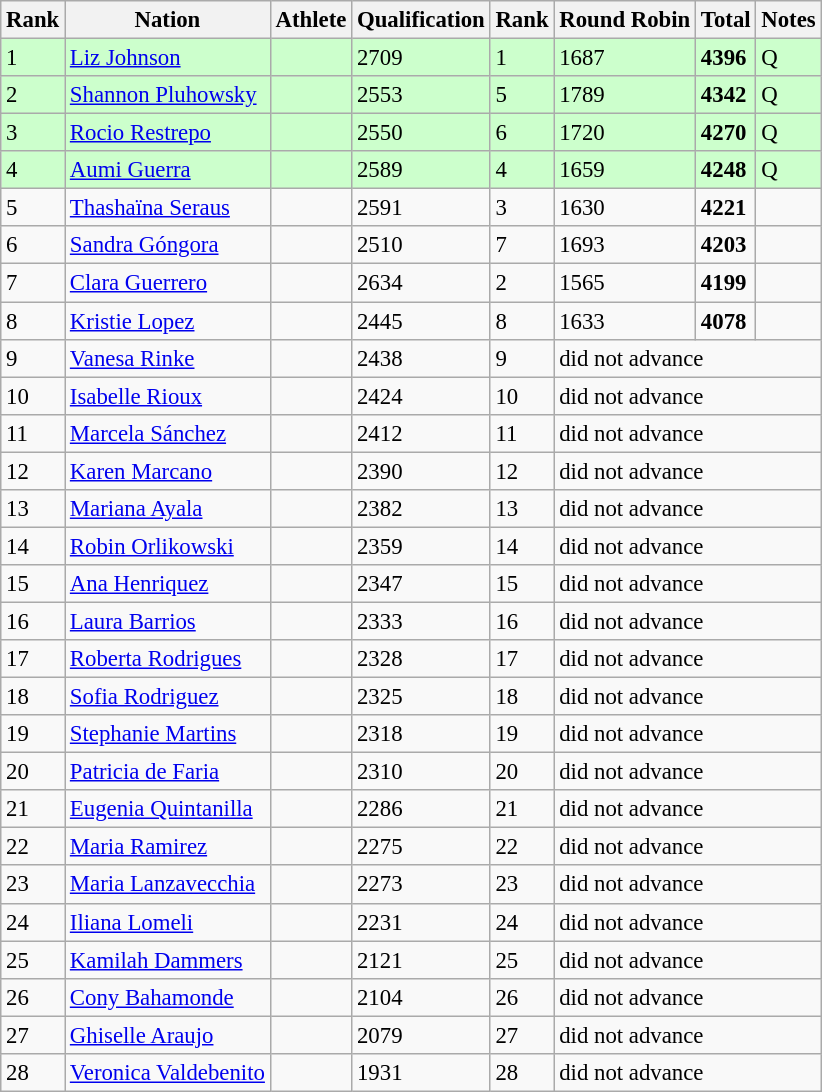<table class="wikitable sortable" style="font-size:95%" style="width:35em;" style="text-align:center">
<tr>
<th>Rank</th>
<th>Nation</th>
<th>Athlete</th>
<th>Qualification</th>
<th>Rank</th>
<th>Round Robin</th>
<th>Total</th>
<th>Notes</th>
</tr>
<tr style="background:#cfc">
<td>1</td>
<td align=left><a href='#'>Liz Johnson</a></td>
<td align=left></td>
<td>2709</td>
<td>1</td>
<td>1687</td>
<td><strong>4396</strong></td>
<td>Q</td>
</tr>
<tr style="background:#cfc">
<td>2</td>
<td align=left><a href='#'>Shannon Pluhowsky</a></td>
<td align=left></td>
<td>2553</td>
<td>5</td>
<td>1789</td>
<td><strong>4342</strong></td>
<td>Q</td>
</tr>
<tr style="background:#cfc">
<td>3</td>
<td align=left><a href='#'>Rocio Restrepo</a></td>
<td align=left></td>
<td>2550</td>
<td>6</td>
<td>1720</td>
<td><strong>4270</strong></td>
<td>Q</td>
</tr>
<tr style="background:#cfc">
<td>4</td>
<td align=left><a href='#'>Aumi Guerra</a></td>
<td align=left></td>
<td>2589</td>
<td>4</td>
<td>1659</td>
<td><strong>4248</strong></td>
<td>Q</td>
</tr>
<tr>
<td>5</td>
<td align=left><a href='#'>Thashaïna Seraus</a></td>
<td align=left></td>
<td>2591</td>
<td>3</td>
<td>1630</td>
<td><strong>4221</strong></td>
<td></td>
</tr>
<tr>
<td>6</td>
<td align=left><a href='#'>Sandra Góngora</a></td>
<td align=left></td>
<td>2510</td>
<td>7</td>
<td>1693</td>
<td><strong>4203</strong></td>
<td></td>
</tr>
<tr>
<td>7</td>
<td align=left><a href='#'>Clara Guerrero</a></td>
<td align=left></td>
<td>2634</td>
<td>2</td>
<td>1565</td>
<td><strong>4199</strong></td>
<td></td>
</tr>
<tr>
<td>8</td>
<td align=left><a href='#'>Kristie Lopez</a></td>
<td align=left></td>
<td>2445</td>
<td>8</td>
<td>1633</td>
<td><strong>4078</strong></td>
<td></td>
</tr>
<tr>
<td>9</td>
<td align=left><a href='#'>Vanesa Rinke</a></td>
<td align=left></td>
<td>2438</td>
<td>9</td>
<td colspan=4>did not advance</td>
</tr>
<tr>
<td>10</td>
<td align=left><a href='#'>Isabelle Rioux</a></td>
<td align=left></td>
<td>2424</td>
<td>10</td>
<td colspan=4>did not advance</td>
</tr>
<tr>
<td>11</td>
<td align=left><a href='#'>Marcela Sánchez</a></td>
<td align=left></td>
<td>2412</td>
<td>11</td>
<td colspan=4>did not advance</td>
</tr>
<tr>
<td>12</td>
<td align=left><a href='#'>Karen Marcano</a></td>
<td align=left></td>
<td>2390</td>
<td>12</td>
<td colspan=4>did not advance</td>
</tr>
<tr>
<td>13</td>
<td align=left><a href='#'>Mariana Ayala</a></td>
<td align=left></td>
<td>2382</td>
<td>13</td>
<td colspan=4>did not advance</td>
</tr>
<tr>
<td>14</td>
<td align=left><a href='#'>Robin Orlikowski</a></td>
<td align=left></td>
<td>2359</td>
<td>14</td>
<td colspan=4>did not advance</td>
</tr>
<tr>
<td>15</td>
<td align=left><a href='#'>Ana Henriquez</a></td>
<td align=left></td>
<td>2347</td>
<td>15</td>
<td colspan=4>did not advance</td>
</tr>
<tr>
<td>16</td>
<td align=left><a href='#'>Laura Barrios</a></td>
<td align=left></td>
<td>2333</td>
<td>16</td>
<td colspan=4>did not advance</td>
</tr>
<tr>
<td>17</td>
<td align=left><a href='#'>Roberta Rodrigues</a></td>
<td align=left></td>
<td>2328</td>
<td>17</td>
<td colspan=4>did not advance</td>
</tr>
<tr>
<td>18</td>
<td align=left><a href='#'>Sofia Rodriguez</a></td>
<td align=left></td>
<td>2325</td>
<td>18</td>
<td colspan=4>did not advance</td>
</tr>
<tr>
<td>19</td>
<td align=left><a href='#'>Stephanie Martins</a></td>
<td align=left></td>
<td>2318</td>
<td>19</td>
<td colspan=4>did not advance</td>
</tr>
<tr>
<td>20</td>
<td align=left><a href='#'>Patricia de Faria</a></td>
<td align=left></td>
<td>2310</td>
<td>20</td>
<td colspan=4>did not advance</td>
</tr>
<tr>
<td>21</td>
<td align=left><a href='#'>Eugenia Quintanilla</a></td>
<td align=left></td>
<td>2286</td>
<td>21</td>
<td colspan=4>did not advance</td>
</tr>
<tr>
<td>22</td>
<td align=left><a href='#'>Maria Ramirez</a></td>
<td align=left></td>
<td>2275</td>
<td>22</td>
<td colspan=4>did not advance</td>
</tr>
<tr>
<td>23</td>
<td align=left><a href='#'>Maria Lanzavecchia</a></td>
<td align=left></td>
<td>2273</td>
<td>23</td>
<td colspan=4>did not advance</td>
</tr>
<tr>
<td>24</td>
<td align=left><a href='#'>Iliana Lomeli</a></td>
<td align=left></td>
<td>2231</td>
<td>24</td>
<td colspan=4>did not advance</td>
</tr>
<tr>
<td>25</td>
<td align=left><a href='#'>Kamilah Dammers</a></td>
<td align=left></td>
<td>2121</td>
<td>25</td>
<td colspan=4>did not advance</td>
</tr>
<tr>
<td>26</td>
<td align=left><a href='#'>Cony Bahamonde</a></td>
<td align=left></td>
<td>2104</td>
<td>26</td>
<td colspan=4>did not advance</td>
</tr>
<tr>
<td>27</td>
<td align=left><a href='#'>Ghiselle Araujo</a></td>
<td align=left></td>
<td>2079</td>
<td>27</td>
<td colspan=4>did not advance</td>
</tr>
<tr>
<td>28</td>
<td align=left><a href='#'>Veronica Valdebenito</a></td>
<td align=left></td>
<td>1931</td>
<td>28</td>
<td colspan=4>did not advance</td>
</tr>
</table>
